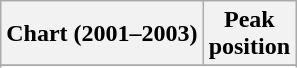<table class="wikitable sortable plainrowheaders">
<tr>
<th scope="col">Chart (2001–2003)</th>
<th scope="col">Peak<br>position</th>
</tr>
<tr>
</tr>
<tr>
</tr>
<tr>
</tr>
<tr>
</tr>
<tr>
</tr>
</table>
